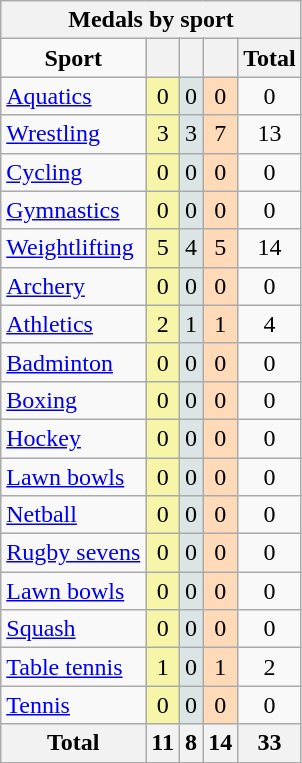<table class="wikitable" border="1" ;">
<tr>
<th colspan=5><strong>Medals by sport</strong></th>
</tr>
<tr align=center>
<td><strong>Sport</strong></td>
<th bgcolor=#f7f6a8></th>
<th bgcolor=#dce5e5></th>
<th bgcolor=#ffdab9></th>
<th><strong>Total</strong></th>
</tr>
<tr align=center>
<td align=left><a href='#'>Aquatics</a></td>
<td bgcolor=#f7f6a8>0</td>
<td bgcolor=#dce5e5>0</td>
<td bgcolor=#ffdab9>0</td>
<td>0</td>
</tr>
<tr align=center>
<td align=left><a href='#'>Wrestling</a></td>
<td bgcolor=#f7f6a8>3</td>
<td bgcolor=#dce5e5>3</td>
<td bgcolor=#ffdab9>7</td>
<td>13</td>
</tr>
<tr align=center>
<td align=left><a href='#'>Cycling</a></td>
<td bgcolor=#f7f6a8>0</td>
<td bgcolor=#dce5e5>0</td>
<td bgcolor=#ffdab9>0</td>
<td>0</td>
</tr>
<tr align=center>
<td align=left><a href='#'>Gymnastics</a></td>
<td bgcolor=#f7f6a8>0</td>
<td bgcolor=#dce5e5>0</td>
<td bgcolor=#ffdab9>0</td>
<td>0</td>
</tr>
<tr align=center>
<td align=left><a href='#'>Weightlifting</a></td>
<td bgcolor=#f7f6a8>5</td>
<td bgcolor=#dce5e5>4</td>
<td bgcolor=#ffdab9>5</td>
<td>14</td>
</tr>
<tr align=center>
<td align=left><a href='#'>Archery</a></td>
<td bgcolor=#f7f6a8>0</td>
<td bgcolor=#dce5e5>0</td>
<td bgcolor=#ffdab9>0</td>
<td>0</td>
</tr>
<tr align=center>
<td align=left><a href='#'>Athletics</a></td>
<td bgcolor=#f7f6a8>2</td>
<td bgcolor=#dce5e5>1</td>
<td bgcolor=#ffdab9>1</td>
<td>4</td>
</tr>
<tr align=center>
<td align=left><a href='#'>Badminton</a></td>
<td bgcolor=#f7f6a8>0</td>
<td bgcolor=#dce5e5>0</td>
<td bgcolor=#ffdab9>0</td>
<td>0</td>
</tr>
<tr align=center>
<td align=left><a href='#'>Boxing</a></td>
<td bgcolor=#f7f6a8>0</td>
<td bgcolor=#dce5e5>0</td>
<td bgcolor=#ffdab9>0</td>
<td>0</td>
</tr>
<tr align=center>
<td align=left><a href='#'>Hockey</a></td>
<td bgcolor=#f7f6a8>0</td>
<td bgcolor=#dce5e5>0</td>
<td bgcolor=#ffdab9>0</td>
<td>0</td>
</tr>
<tr align=center>
<td align=left><a href='#'>Lawn bowls</a></td>
<td bgcolor=#f7f6a8>0</td>
<td bgcolor=#dce5e5>0</td>
<td bgcolor=#ffdab9>0</td>
<td>0</td>
</tr>
<tr align=center>
<td align=left><a href='#'>Netball</a></td>
<td bgcolor=#f7f6a8>0</td>
<td bgcolor=#dce5e5>0</td>
<td bgcolor=#ffdab9>0</td>
<td>0</td>
</tr>
<tr align=center>
<td align=left><a href='#'>Rugby sevens</a></td>
<td bgcolor=#f7f6a8>0</td>
<td bgcolor=#dce5e5>0</td>
<td bgcolor=#ffdab9>0</td>
<td>0</td>
</tr>
<tr align=center>
<td align=left><a href='#'>Lawn bowls</a></td>
<td bgcolor=#f7f6a8>0</td>
<td bgcolor=#dce5e5>0</td>
<td bgcolor=#ffdab9>0</td>
<td>0</td>
</tr>
<tr align=center>
<td align=left><a href='#'>Squash</a></td>
<td bgcolor=#f7f6a8>0</td>
<td bgcolor=#dce5e5>0</td>
<td bgcolor=#ffdab9>0</td>
<td>0</td>
</tr>
<tr align=center>
<td align=left><a href='#'>Table tennis</a></td>
<td bgcolor=#f7f6a8>1</td>
<td bgcolor=#dce5e5>0</td>
<td bgcolor=#ffdab9>1</td>
<td>2</td>
</tr>
<tr align=center>
<td align=left><a href='#'>Tennis</a></td>
<td bgcolor=#f7f6a8>0</td>
<td bgcolor=#dce5e5>0</td>
<td bgcolor=#ffdab9>0</td>
<td>0</td>
</tr>
<tr align=center>
<th bgcolor=#efefef><strong>Total</strong></th>
<th bgcolor=#f7f6a8>11</th>
<th bgcolor=#dce5e5>8</th>
<th bgcolor=#ffdab9>14</th>
<th>33</th>
</tr>
</table>
